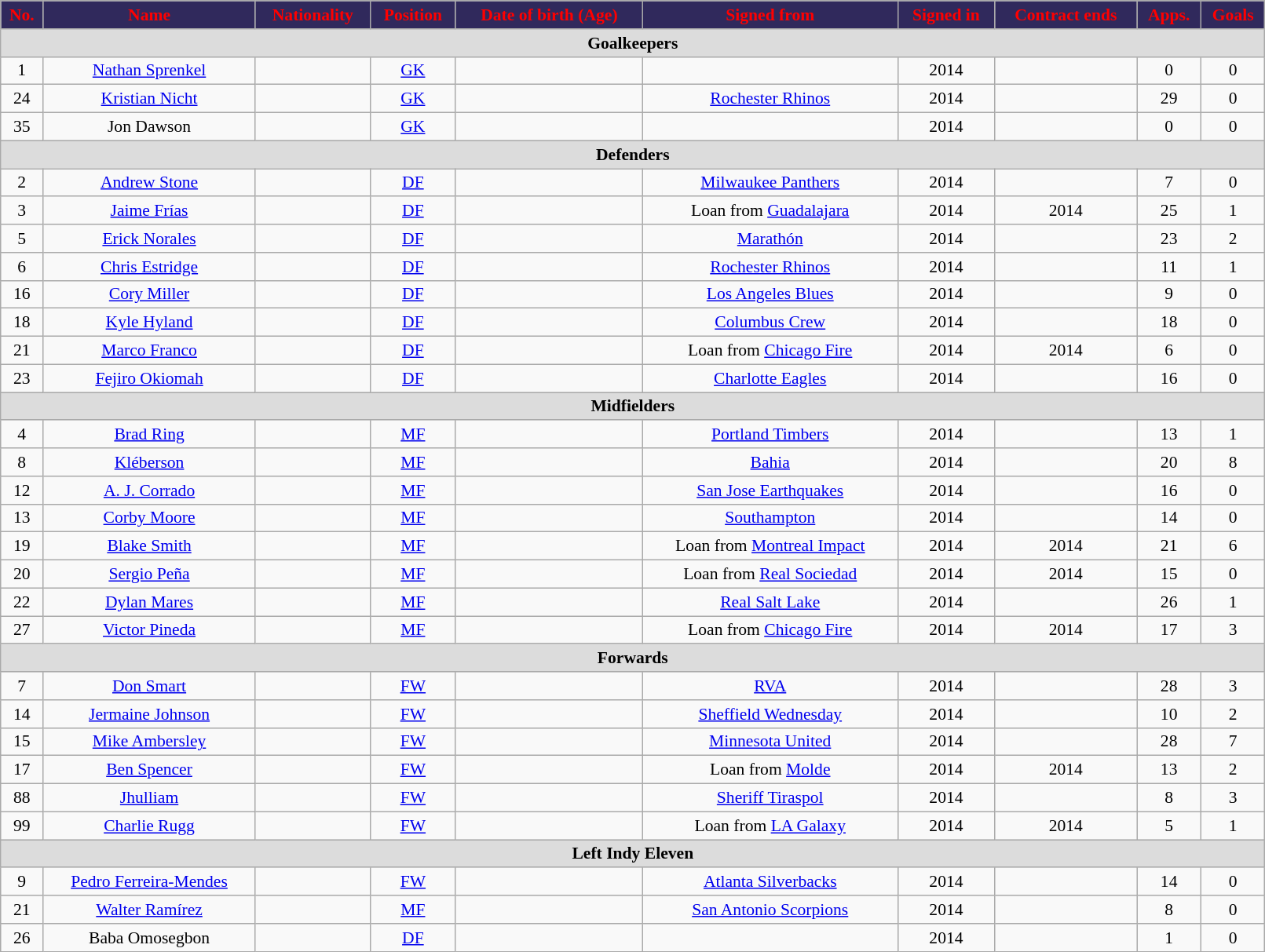<table class="wikitable"  style="text-align:center; font-size:90%; width:85%;">
<tr>
<th style="background:#30295c; color:red; text-align:center;">No.</th>
<th style="background:#30295c; color:red; text-align:center;">Name</th>
<th style="background:#30295c; color:red; text-align:center;">Nationality</th>
<th style="background:#30295c; color:red; text-align:center;">Position</th>
<th style="background:#30295c; color:red; text-align:center;">Date of birth (Age)</th>
<th style="background:#30295c; color:red; text-align:center;">Signed from</th>
<th style="background:#30295c; color:red; text-align:center;">Signed in</th>
<th style="background:#30295c; color:red; text-align:center;">Contract ends</th>
<th style="background:#30295c; color:red; text-align:center;">Apps.</th>
<th style="background:#30295c; color:red; text-align:center;">Goals</th>
</tr>
<tr>
<th colspan="11"  style="background:#dcdcdc; text-align:center;">Goalkeepers</th>
</tr>
<tr>
<td>1</td>
<td><a href='#'>Nathan Sprenkel</a></td>
<td></td>
<td><a href='#'>GK</a></td>
<td></td>
<td></td>
<td>2014</td>
<td></td>
<td>0</td>
<td>0</td>
</tr>
<tr>
<td>24</td>
<td><a href='#'>Kristian Nicht</a></td>
<td></td>
<td><a href='#'>GK</a></td>
<td></td>
<td><a href='#'>Rochester Rhinos</a></td>
<td>2014</td>
<td></td>
<td>29</td>
<td>0</td>
</tr>
<tr>
<td>35</td>
<td>Jon Dawson</td>
<td></td>
<td><a href='#'>GK</a></td>
<td></td>
<td></td>
<td>2014</td>
<td></td>
<td>0</td>
<td>0</td>
</tr>
<tr>
<th colspan="11"  style="background:#dcdcdc; text-align:center;">Defenders</th>
</tr>
<tr>
<td>2</td>
<td><a href='#'>Andrew Stone</a></td>
<td></td>
<td><a href='#'>DF</a></td>
<td></td>
<td><a href='#'>Milwaukee Panthers</a></td>
<td>2014</td>
<td></td>
<td>7</td>
<td>0</td>
</tr>
<tr>
<td>3</td>
<td><a href='#'>Jaime Frías</a></td>
<td></td>
<td><a href='#'>DF</a></td>
<td></td>
<td>Loan from  <a href='#'>Guadalajara</a></td>
<td>2014</td>
<td>2014</td>
<td>25</td>
<td>1</td>
</tr>
<tr>
<td>5</td>
<td><a href='#'>Erick Norales</a></td>
<td></td>
<td><a href='#'>DF</a></td>
<td></td>
<td> <a href='#'>Marathón</a></td>
<td>2014</td>
<td></td>
<td>23</td>
<td>2</td>
</tr>
<tr>
<td>6</td>
<td><a href='#'>Chris Estridge</a></td>
<td></td>
<td><a href='#'>DF</a></td>
<td></td>
<td><a href='#'>Rochester Rhinos</a></td>
<td>2014</td>
<td></td>
<td>11</td>
<td>1</td>
</tr>
<tr>
<td>16</td>
<td><a href='#'>Cory Miller</a></td>
<td></td>
<td><a href='#'>DF</a></td>
<td></td>
<td><a href='#'>Los Angeles Blues</a></td>
<td>2014</td>
<td></td>
<td>9</td>
<td>0</td>
</tr>
<tr>
<td>18</td>
<td><a href='#'>Kyle Hyland</a></td>
<td></td>
<td><a href='#'>DF</a></td>
<td></td>
<td><a href='#'>Columbus Crew</a></td>
<td>2014</td>
<td></td>
<td>18</td>
<td>0</td>
</tr>
<tr>
<td>21</td>
<td><a href='#'>Marco Franco</a></td>
<td></td>
<td><a href='#'>DF</a></td>
<td></td>
<td>Loan from <a href='#'>Chicago Fire</a></td>
<td>2014</td>
<td>2014</td>
<td>6</td>
<td>0</td>
</tr>
<tr>
<td>23</td>
<td><a href='#'>Fejiro Okiomah</a></td>
<td></td>
<td><a href='#'>DF</a></td>
<td></td>
<td><a href='#'>Charlotte Eagles</a></td>
<td>2014</td>
<td></td>
<td>16</td>
<td>0</td>
</tr>
<tr>
<th colspan="11"  style="background:#dcdcdc; text-align:center;">Midfielders</th>
</tr>
<tr>
<td>4</td>
<td><a href='#'>Brad Ring</a></td>
<td></td>
<td><a href='#'>MF</a></td>
<td></td>
<td><a href='#'>Portland Timbers</a></td>
<td>2014</td>
<td></td>
<td>13</td>
<td>1</td>
</tr>
<tr>
<td>8</td>
<td><a href='#'>Kléberson</a></td>
<td></td>
<td><a href='#'>MF</a></td>
<td></td>
<td> <a href='#'>Bahia</a></td>
<td>2014</td>
<td></td>
<td>20</td>
<td>8</td>
</tr>
<tr>
<td>12</td>
<td><a href='#'>A. J. Corrado</a></td>
<td></td>
<td><a href='#'>MF</a></td>
<td></td>
<td><a href='#'>San Jose Earthquakes</a></td>
<td>2014</td>
<td></td>
<td>16</td>
<td>0</td>
</tr>
<tr>
<td>13</td>
<td><a href='#'>Corby Moore</a></td>
<td></td>
<td><a href='#'>MF</a></td>
<td></td>
<td> <a href='#'>Southampton</a></td>
<td>2014</td>
<td></td>
<td>14</td>
<td>0</td>
</tr>
<tr>
<td>19</td>
<td><a href='#'>Blake Smith</a></td>
<td></td>
<td><a href='#'>MF</a></td>
<td></td>
<td>Loan from <a href='#'>Montreal Impact</a></td>
<td>2014</td>
<td>2014</td>
<td>21</td>
<td>6</td>
</tr>
<tr>
<td>20</td>
<td><a href='#'>Sergio Peña</a></td>
<td></td>
<td><a href='#'>MF</a></td>
<td></td>
<td>Loan from  <a href='#'>Real Sociedad</a></td>
<td>2014</td>
<td>2014</td>
<td>15</td>
<td>0</td>
</tr>
<tr>
<td>22</td>
<td><a href='#'>Dylan Mares</a></td>
<td></td>
<td><a href='#'>MF</a></td>
<td></td>
<td><a href='#'>Real Salt Lake</a></td>
<td>2014</td>
<td></td>
<td>26</td>
<td>1</td>
</tr>
<tr>
<td>27</td>
<td><a href='#'>Victor Pineda</a></td>
<td></td>
<td><a href='#'>MF</a></td>
<td></td>
<td>Loan from <a href='#'>Chicago Fire</a></td>
<td>2014</td>
<td>2014</td>
<td>17</td>
<td>3</td>
</tr>
<tr>
<th colspan="11"  style="background:#dcdcdc; text-align:center;">Forwards</th>
</tr>
<tr>
<td>7</td>
<td><a href='#'>Don Smart</a></td>
<td></td>
<td><a href='#'>FW</a></td>
<td></td>
<td><a href='#'>RVA</a></td>
<td>2014</td>
<td></td>
<td>28</td>
<td>3</td>
</tr>
<tr>
<td>14</td>
<td><a href='#'>Jermaine Johnson</a></td>
<td></td>
<td><a href='#'>FW</a></td>
<td></td>
<td> <a href='#'>Sheffield Wednesday</a></td>
<td>2014</td>
<td></td>
<td>10</td>
<td>2</td>
</tr>
<tr>
<td>15</td>
<td><a href='#'>Mike Ambersley</a></td>
<td></td>
<td><a href='#'>FW</a></td>
<td></td>
<td><a href='#'>Minnesota United</a></td>
<td>2014</td>
<td></td>
<td>28</td>
<td>7</td>
</tr>
<tr>
<td>17</td>
<td><a href='#'>Ben Spencer</a></td>
<td></td>
<td><a href='#'>FW</a></td>
<td></td>
<td>Loan from  <a href='#'>Molde</a></td>
<td>2014</td>
<td>2014</td>
<td>13</td>
<td>2</td>
</tr>
<tr>
<td>88</td>
<td><a href='#'>Jhulliam</a></td>
<td></td>
<td><a href='#'>FW</a></td>
<td></td>
<td> <a href='#'>Sheriff Tiraspol</a></td>
<td>2014</td>
<td></td>
<td>8</td>
<td>3</td>
</tr>
<tr>
<td>99</td>
<td><a href='#'>Charlie Rugg</a></td>
<td></td>
<td><a href='#'>FW</a></td>
<td></td>
<td>Loan from <a href='#'>LA Galaxy</a></td>
<td>2014</td>
<td>2014</td>
<td>5</td>
<td>1</td>
</tr>
<tr>
<th colspan="11"  style="background:#dcdcdc; text-align:center;">Left Indy Eleven</th>
</tr>
<tr>
<td>9</td>
<td><a href='#'>Pedro Ferreira-Mendes</a></td>
<td></td>
<td><a href='#'>FW</a></td>
<td></td>
<td><a href='#'>Atlanta Silverbacks</a></td>
<td>2014</td>
<td></td>
<td>14</td>
<td>0</td>
</tr>
<tr>
<td>21</td>
<td><a href='#'>Walter Ramírez</a></td>
<td></td>
<td><a href='#'>MF</a></td>
<td></td>
<td><a href='#'>San Antonio Scorpions</a></td>
<td>2014</td>
<td></td>
<td>8</td>
<td>0</td>
</tr>
<tr>
<td>26</td>
<td>Baba Omosegbon</td>
<td></td>
<td><a href='#'>DF</a></td>
<td></td>
<td></td>
<td>2014</td>
<td></td>
<td>1</td>
<td>0</td>
</tr>
</table>
